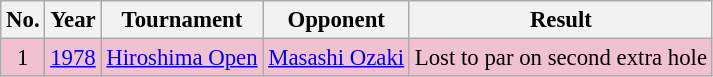<table class="wikitable" style="font-size:95%;">
<tr>
<th>No.</th>
<th>Year</th>
<th>Tournament</th>
<th>Opponent</th>
<th>Result</th>
</tr>
<tr style="background:#F2C1D1;">
<td align=center>1</td>
<td><a href='#'>1978</a></td>
<td><a href='#'>Hiroshima Open</a></td>
<td> <a href='#'>Masashi Ozaki</a></td>
<td>Lost to par on second extra hole</td>
</tr>
</table>
